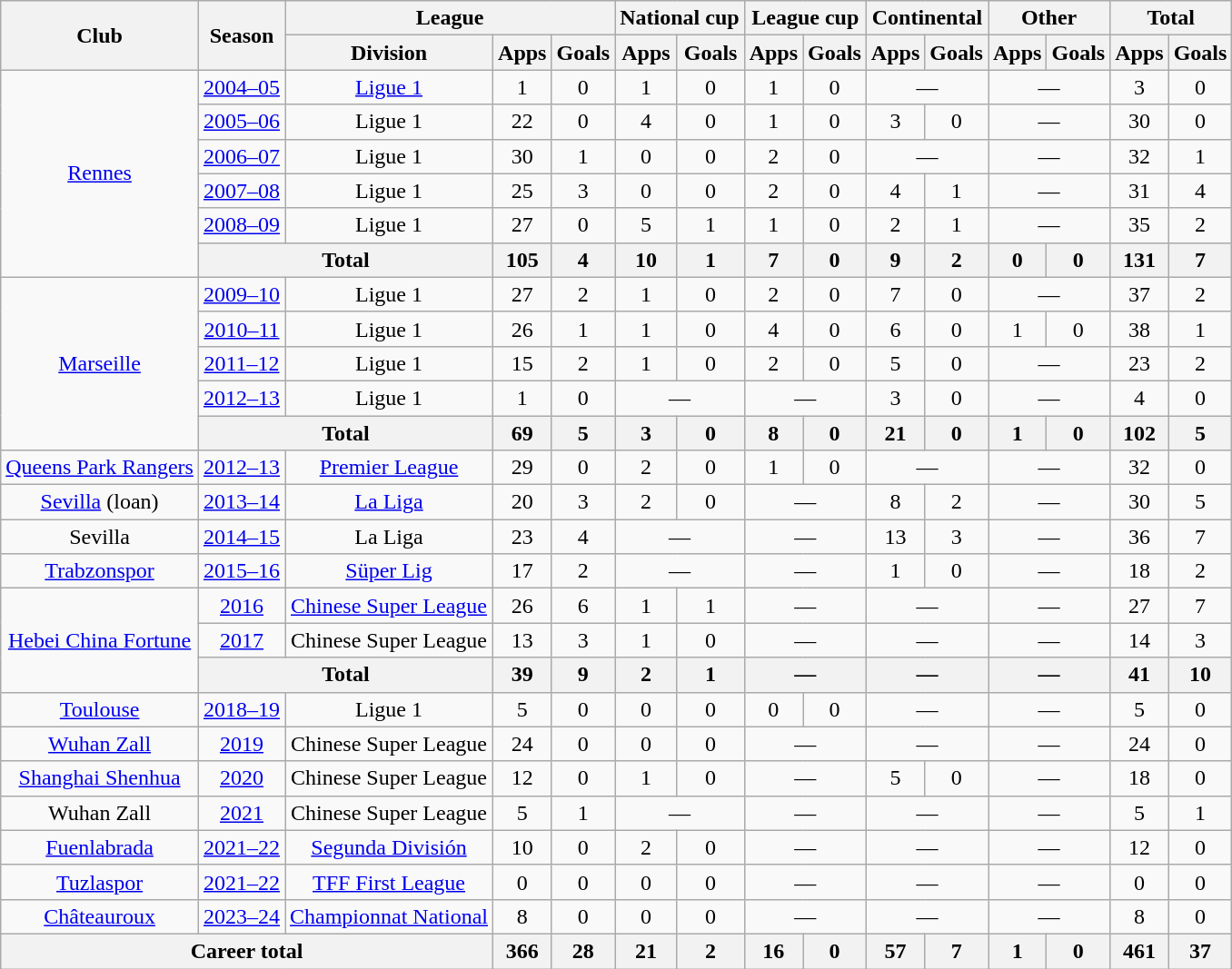<table class="wikitable" style="text-align:center">
<tr>
<th rowspan="2">Club</th>
<th rowspan="2">Season</th>
<th colspan="3">League</th>
<th colspan="2">National cup</th>
<th colspan="2">League cup</th>
<th colspan="2">Continental</th>
<th colspan="2">Other</th>
<th colspan="2">Total</th>
</tr>
<tr>
<th>Division</th>
<th>Apps</th>
<th>Goals</th>
<th>Apps</th>
<th>Goals</th>
<th>Apps</th>
<th>Goals</th>
<th>Apps</th>
<th>Goals</th>
<th>Apps</th>
<th>Goals</th>
<th>Apps</th>
<th>Goals</th>
</tr>
<tr>
<td rowspan="6"><a href='#'>Rennes</a></td>
<td><a href='#'>2004–05</a></td>
<td><a href='#'>Ligue 1</a></td>
<td>1</td>
<td>0</td>
<td>1</td>
<td>0</td>
<td>1</td>
<td>0</td>
<td colspan="2">—</td>
<td colspan="2">—</td>
<td>3</td>
<td>0</td>
</tr>
<tr>
<td><a href='#'>2005–06</a></td>
<td>Ligue 1</td>
<td>22</td>
<td>0</td>
<td>4</td>
<td>0</td>
<td>1</td>
<td>0</td>
<td>3</td>
<td>0</td>
<td colspan="2">—</td>
<td>30</td>
<td>0</td>
</tr>
<tr>
<td><a href='#'>2006–07</a></td>
<td>Ligue 1</td>
<td>30</td>
<td>1</td>
<td>0</td>
<td>0</td>
<td>2</td>
<td>0</td>
<td colspan="2">—</td>
<td colspan="2">—</td>
<td>32</td>
<td>1</td>
</tr>
<tr>
<td><a href='#'>2007–08</a></td>
<td>Ligue 1</td>
<td>25</td>
<td>3</td>
<td>0</td>
<td>0</td>
<td>2</td>
<td>0</td>
<td>4</td>
<td>1</td>
<td colspan="2">—</td>
<td>31</td>
<td>4</td>
</tr>
<tr>
<td><a href='#'>2008–09</a></td>
<td>Ligue 1</td>
<td>27</td>
<td>0</td>
<td>5</td>
<td>1</td>
<td>1</td>
<td>0</td>
<td>2</td>
<td>1</td>
<td colspan="2">—</td>
<td>35</td>
<td>2</td>
</tr>
<tr>
<th colspan="2">Total</th>
<th>105</th>
<th>4</th>
<th>10</th>
<th>1</th>
<th>7</th>
<th>0</th>
<th>9</th>
<th>2</th>
<th>0</th>
<th>0</th>
<th>131</th>
<th>7</th>
</tr>
<tr>
<td rowspan="5"><a href='#'>Marseille</a></td>
<td><a href='#'>2009–10</a></td>
<td>Ligue 1</td>
<td>27</td>
<td>2</td>
<td>1</td>
<td>0</td>
<td>2</td>
<td>0</td>
<td>7</td>
<td>0</td>
<td colspan="2">—</td>
<td>37</td>
<td>2</td>
</tr>
<tr>
<td><a href='#'>2010–11</a></td>
<td>Ligue 1</td>
<td>26</td>
<td>1</td>
<td>1</td>
<td>0</td>
<td>4</td>
<td>0</td>
<td>6</td>
<td>0</td>
<td>1</td>
<td>0</td>
<td>38</td>
<td>1</td>
</tr>
<tr>
<td><a href='#'>2011–12</a></td>
<td>Ligue 1</td>
<td>15</td>
<td>2</td>
<td>1</td>
<td>0</td>
<td>2</td>
<td>0</td>
<td>5</td>
<td>0</td>
<td colspan="2">—</td>
<td>23</td>
<td>2</td>
</tr>
<tr>
<td><a href='#'>2012–13</a></td>
<td>Ligue 1</td>
<td>1</td>
<td>0</td>
<td colspan="2">—</td>
<td colspan="2">—</td>
<td>3</td>
<td>0</td>
<td colspan="2">—</td>
<td>4</td>
<td>0</td>
</tr>
<tr>
<th colspan="2">Total</th>
<th>69</th>
<th>5</th>
<th>3</th>
<th>0</th>
<th>8</th>
<th>0</th>
<th>21</th>
<th>0</th>
<th>1</th>
<th>0</th>
<th>102</th>
<th>5</th>
</tr>
<tr>
<td><a href='#'>Queens Park Rangers</a></td>
<td><a href='#'>2012–13</a></td>
<td><a href='#'>Premier League</a></td>
<td>29</td>
<td>0</td>
<td>2</td>
<td>0</td>
<td>1</td>
<td>0</td>
<td colspan="2">—</td>
<td colspan="2">—</td>
<td>32</td>
<td>0</td>
</tr>
<tr>
<td><a href='#'>Sevilla</a> (loan)</td>
<td><a href='#'>2013–14</a></td>
<td><a href='#'>La Liga</a></td>
<td>20</td>
<td>3</td>
<td>2</td>
<td>0</td>
<td colspan="2">—</td>
<td>8</td>
<td>2</td>
<td colspan="2">—</td>
<td>30</td>
<td>5</td>
</tr>
<tr>
<td>Sevilla</td>
<td><a href='#'>2014–15</a></td>
<td>La Liga</td>
<td>23</td>
<td>4</td>
<td colspan="2">—</td>
<td colspan="2">—</td>
<td>13</td>
<td>3</td>
<td colspan="2">—</td>
<td>36</td>
<td>7</td>
</tr>
<tr>
<td><a href='#'>Trabzonspor</a></td>
<td><a href='#'>2015–16</a></td>
<td><a href='#'>Süper Lig</a></td>
<td>17</td>
<td>2</td>
<td colspan="2">—</td>
<td colspan="2">—</td>
<td>1</td>
<td>0</td>
<td colspan="2">—</td>
<td>18</td>
<td>2</td>
</tr>
<tr>
<td rowspan="3"><a href='#'>Hebei China Fortune</a></td>
<td><a href='#'>2016</a></td>
<td><a href='#'>Chinese Super League</a></td>
<td>26</td>
<td>6</td>
<td>1</td>
<td>1</td>
<td colspan="2">—</td>
<td colspan="2">—</td>
<td colspan="2">—</td>
<td>27</td>
<td>7</td>
</tr>
<tr>
<td><a href='#'>2017</a></td>
<td>Chinese Super League</td>
<td>13</td>
<td>3</td>
<td>1</td>
<td>0</td>
<td colspan="2">—</td>
<td colspan="2">—</td>
<td colspan="2">—</td>
<td>14</td>
<td>3</td>
</tr>
<tr>
<th colspan="2">Total</th>
<th>39</th>
<th>9</th>
<th>2</th>
<th>1</th>
<th colspan="2">—</th>
<th colspan="2">—</th>
<th colspan="2">—</th>
<th>41</th>
<th>10</th>
</tr>
<tr>
<td><a href='#'>Toulouse</a></td>
<td><a href='#'>2018–19</a></td>
<td>Ligue 1</td>
<td>5</td>
<td>0</td>
<td>0</td>
<td>0</td>
<td>0</td>
<td>0</td>
<td colspan="2">—</td>
<td colspan="2">—</td>
<td>5</td>
<td>0</td>
</tr>
<tr>
<td><a href='#'>Wuhan Zall</a></td>
<td><a href='#'>2019</a></td>
<td>Chinese Super League</td>
<td>24</td>
<td>0</td>
<td>0</td>
<td>0</td>
<td colspan="2">—</td>
<td colspan="2">—</td>
<td colspan="2">—</td>
<td>24</td>
<td>0</td>
</tr>
<tr>
<td><a href='#'>Shanghai Shenhua</a></td>
<td><a href='#'>2020</a></td>
<td>Chinese Super League</td>
<td>12</td>
<td>0</td>
<td>1</td>
<td>0</td>
<td colspan="2">—</td>
<td>5</td>
<td>0</td>
<td colspan="2">—</td>
<td>18</td>
<td>0</td>
</tr>
<tr>
<td>Wuhan Zall</td>
<td><a href='#'>2021</a></td>
<td>Chinese Super League</td>
<td>5</td>
<td>1</td>
<td colspan="2">—</td>
<td colspan="2">—</td>
<td colspan="2">—</td>
<td colspan="2">—</td>
<td>5</td>
<td>1</td>
</tr>
<tr>
<td><a href='#'>Fuenlabrada</a></td>
<td><a href='#'>2021–22</a></td>
<td><a href='#'>Segunda División</a></td>
<td>10</td>
<td>0</td>
<td>2</td>
<td>0</td>
<td colspan="2">—</td>
<td colspan="2">—</td>
<td colspan="2">—</td>
<td>12</td>
<td>0</td>
</tr>
<tr>
<td><a href='#'>Tuzlaspor</a></td>
<td><a href='#'>2021–22</a></td>
<td><a href='#'>TFF First League</a></td>
<td>0</td>
<td>0</td>
<td>0</td>
<td>0</td>
<td colspan="2">—</td>
<td colspan="2">—</td>
<td colspan="2">—</td>
<td>0</td>
<td>0</td>
</tr>
<tr>
<td><a href='#'>Châteauroux</a></td>
<td><a href='#'>2023–24</a></td>
<td><a href='#'>Championnat National</a></td>
<td>8</td>
<td>0</td>
<td>0</td>
<td>0</td>
<td colspan="2">—</td>
<td colspan="2">—</td>
<td colspan="2">—</td>
<td>8</td>
<td>0</td>
</tr>
<tr>
<th colspan="3">Career total</th>
<th>366</th>
<th>28</th>
<th>21</th>
<th>2</th>
<th>16</th>
<th>0</th>
<th>57</th>
<th>7</th>
<th>1</th>
<th>0</th>
<th>461</th>
<th>37</th>
</tr>
</table>
